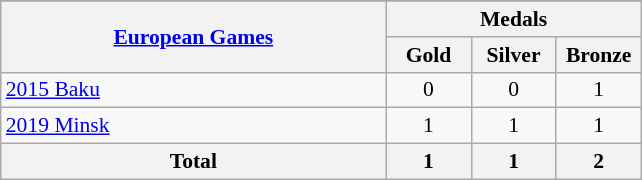<table class="wikitable collapsible " cellspacing="2" style="margin-top:7px; margin-right:0; text-align:center; font-size:90%;">
<tr style="font-size:100%; text-align:right;">
</tr>
<tr>
<th rowspan=2 style="width:250px;"><a href='#'>European Games</a></th>
<th colspan=3>Medals</th>
</tr>
<tr>
<th style="width:50px;">Gold</th>
<th style="width:50px;">Silver</th>
<th style="width:50px;">Bronze</th>
</tr>
<tr>
<td align=left> <a href='#'>2015 Baku</a></td>
<td>0</td>
<td>0</td>
<td>1</td>
</tr>
<tr>
<td align=left> <a href='#'>2019 Minsk</a></td>
<td>1</td>
<td>1</td>
<td>1</td>
</tr>
<tr>
<th>Total</th>
<th>1</th>
<th>1</th>
<th>2</th>
</tr>
</table>
